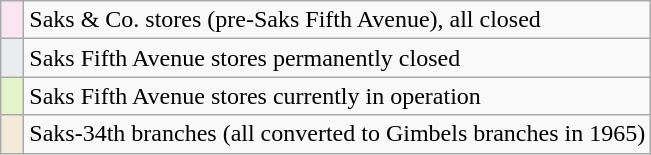<table class="wikitable">
<tr>
<td style="background:#FAE6F2;">  </td>
<td>Saks & Co. stores (pre-Saks Fifth Avenue), all closed</td>
</tr>
<tr>
<td style="background:#eaecf0;">  </td>
<td>Saks Fifth Avenue stores permanently closed</td>
</tr>
<tr>
<td style="background:#E6F5C9; align=center">  </td>
<td>Saks Fifth Avenue stores currently in operation</td>
</tr>
<tr>
<td style="background:#F5EAD9;">  </td>
<td>Saks-34th branches (all converted to Gimbels branches in 1965)</td>
</tr>
</table>
